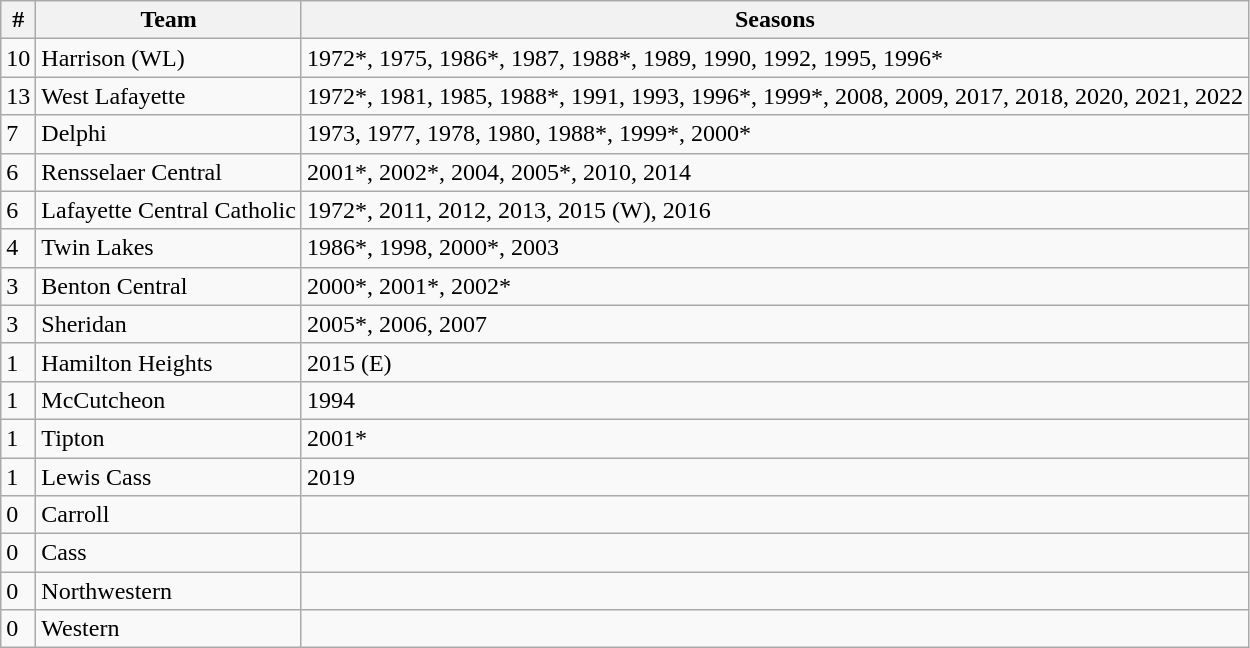<table class="wikitable" style=>
<tr>
<th>#</th>
<th>Team</th>
<th>Seasons</th>
</tr>
<tr>
<td>10</td>
<td>Harrison (WL)</td>
<td>1972*, 1975, 1986*, 1987, 1988*, 1989, 1990, 1992, 1995, 1996*</td>
</tr>
<tr>
<td>13</td>
<td>West Lafayette</td>
<td>1972*, 1981, 1985, 1988*, 1991, 1993, 1996*, 1999*, 2008, 2009, 2017, 2018, 2020, 2021, 2022</td>
</tr>
<tr>
<td>7</td>
<td>Delphi</td>
<td>1973, 1977, 1978, 1980, 1988*, 1999*, 2000*</td>
</tr>
<tr>
<td>6</td>
<td>Rensselaer Central</td>
<td>2001*, 2002*, 2004, 2005*, 2010, 2014</td>
</tr>
<tr>
<td>6</td>
<td>Lafayette Central Catholic</td>
<td>1972*, 2011, 2012, 2013, 2015 (W), 2016</td>
</tr>
<tr>
<td>4</td>
<td>Twin Lakes</td>
<td>1986*, 1998, 2000*, 2003</td>
</tr>
<tr>
<td>3</td>
<td>Benton Central</td>
<td>2000*, 2001*, 2002*</td>
</tr>
<tr>
<td>3</td>
<td>Sheridan</td>
<td>2005*, 2006, 2007</td>
</tr>
<tr>
<td>1</td>
<td>Hamilton Heights</td>
<td>2015 (E)</td>
</tr>
<tr>
<td>1</td>
<td>McCutcheon</td>
<td>1994</td>
</tr>
<tr>
<td>1</td>
<td>Tipton</td>
<td>2001*</td>
</tr>
<tr>
<td>1</td>
<td>Lewis Cass</td>
<td>2019</td>
</tr>
<tr>
<td>0</td>
<td>Carroll</td>
<td></td>
</tr>
<tr>
<td>0</td>
<td>Cass</td>
<td></td>
</tr>
<tr>
<td>0</td>
<td>Northwestern</td>
<td></td>
</tr>
<tr>
<td>0</td>
<td>Western</td>
<td></td>
</tr>
</table>
